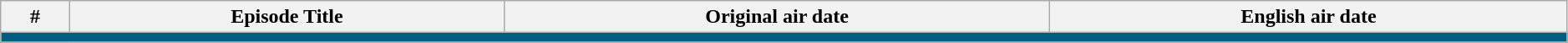<table class="wikitable" width="99%">
<tr>
<th>#</th>
<th>Episode Title</th>
<th>Original air date</th>
<th>English air date</th>
</tr>
<tr>
<td colspan="4" bgcolor="#015E80"></td>
</tr>
<tr>
</tr>
</table>
